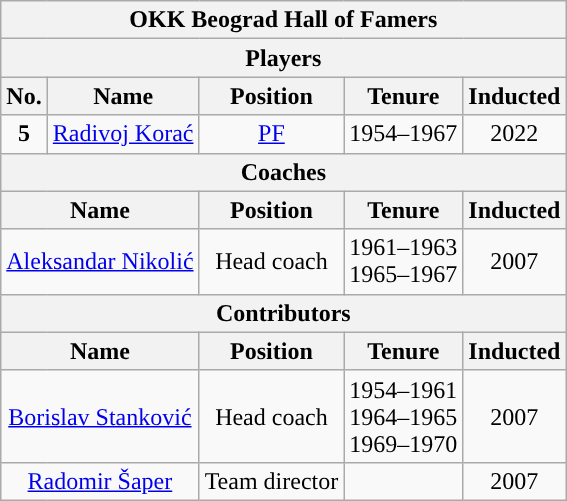<table class="wikitable" style="text-align:center">
<tr>
<th colspan="5">OKK Beograd Hall of Famers</th>
</tr>
<tr>
<th colspan="5">Players</th>
</tr>
<tr>
<th>No.</th>
<th>Name</th>
<th>Position</th>
<th>Tenure</th>
<th>Inducted</th>
</tr>
<tr>
<td><strong>5</strong></td>
<td><a href='#'>Radivoj Korać</a></td>
<td><a href='#'>PF</a></td>
<td>1954–1967</td>
<td>2022</td>
</tr>
<tr>
<th colspan="5">Coaches</th>
</tr>
<tr>
<th colspan=2>Name</th>
<th>Position</th>
<th>Tenure</th>
<th>Inducted</th>
</tr>
<tr>
<td colspan=2><a href='#'>Aleksandar Nikolić</a></td>
<td>Head coach</td>
<td>1961–1963<br>1965–1967</td>
<td>2007</td>
</tr>
<tr>
<th colspan="5">Contributors</th>
</tr>
<tr>
<th colspan=2>Name</th>
<th>Position</th>
<th>Tenure</th>
<th>Inducted</th>
</tr>
<tr>
<td colspan=2><a href='#'>Borislav Stanković</a></td>
<td>Head coach</td>
<td>1954–1961<br>1964–1965<br>1969–1970</td>
<td>2007</td>
</tr>
<tr>
<td colspan=2><a href='#'>Radomir Šaper</a></td>
<td>Team director</td>
<td></td>
<td>2007</td>
</tr>
</table>
